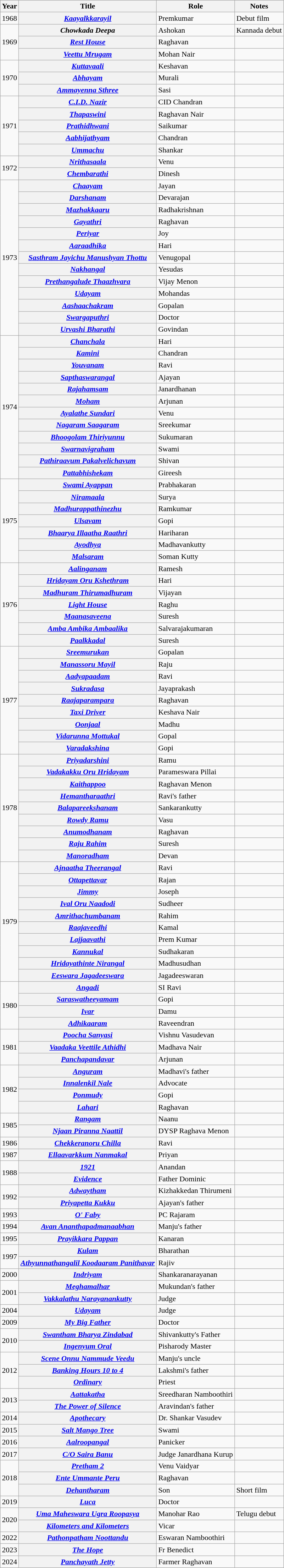<table class="wikitable sortable plainrowheaders">
<tr style="background:#ccc; text-align:center;">
<th scope="col">Year</th>
<th scope="col">Title</th>
<th scope="col">Role</th>
<th scope="col">Notes</th>
</tr>
<tr>
<td>1968</td>
<th scope="row"><em><a href='#'>Kaayalkkarayil</a></em></th>
<td>Premkumar</td>
<td>Debut film</td>
</tr>
<tr>
<td rowspan="3">1969</td>
<th scope="row"><em>Chowkada Deepa</em></th>
<td>Ashokan</td>
<td>Kannada debut</td>
</tr>
<tr>
<th scope="row"><em><a href='#'>Rest House</a></em></th>
<td>Raghavan</td>
<td></td>
</tr>
<tr>
<th scope="row"><em><a href='#'>Veettu Mrugam</a></em></th>
<td>Mohan Nair</td>
<td></td>
</tr>
<tr>
<td rowspan="3">1970</td>
<th scope="row"><em><a href='#'>Kuttavaali</a></em></th>
<td>Keshavan</td>
<td></td>
</tr>
<tr>
<th scope="row"><em><a href='#'>Abhayam</a></em></th>
<td>Murali</td>
<td></td>
</tr>
<tr>
<th scope="row"><em><a href='#'>Ammayenna Sthree</a></em></th>
<td>Sasi</td>
<td></td>
</tr>
<tr>
<td rowspan="5">1971</td>
<th scope="row"><em><a href='#'>C.I.D. Nazir</a></em></th>
<td>CID Chandran</td>
<td></td>
</tr>
<tr>
<th scope="row"><em><a href='#'>Thapaswini</a></em></th>
<td>Raghavan Nair</td>
<td></td>
</tr>
<tr>
<th scope="row"><em><a href='#'>Prathidhwani</a></em></th>
<td>Saikumar</td>
<td></td>
</tr>
<tr>
<th scope="row"><em><a href='#'>Aabhijathyam</a></em></th>
<td>Chandran</td>
<td></td>
</tr>
<tr>
<th scope="row"><em><a href='#'>Ummachu</a></em></th>
<td>Shankar</td>
<td></td>
</tr>
<tr>
<td rowspan="2">1972</td>
<th scope="row"><em><a href='#'>Nrithasaala</a></em></th>
<td>Venu</td>
<td></td>
</tr>
<tr>
<th scope="row"><em><a href='#'>Chembarathi</a></em></th>
<td>Dinesh</td>
<td></td>
</tr>
<tr>
<td rowspan="13">1973</td>
<th scope="row"><em><a href='#'>Chaayam</a></em></th>
<td>Jayan</td>
<td></td>
</tr>
<tr>
<th scope="row"><em><a href='#'>Darshanam</a></em></th>
<td>Devarajan</td>
<td></td>
</tr>
<tr>
<th scope="row"><em><a href='#'>Mazhakkaaru</a></em></th>
<td>Radhakrishnan</td>
<td></td>
</tr>
<tr>
<th scope="row"><em><a href='#'>Gayathri</a></em></th>
<td>Raghavan</td>
<td></td>
</tr>
<tr>
<th scope="row"><em><a href='#'>Periyar</a></em></th>
<td>Joy</td>
<td></td>
</tr>
<tr>
<th scope="row"><em><a href='#'>Aaraadhika</a></em></th>
<td>Hari</td>
<td></td>
</tr>
<tr>
<th scope="row"><em><a href='#'>Sasthram Jayichu Manushyan Thottu</a></em></th>
<td>Venugopal</td>
<td></td>
</tr>
<tr>
<th scope="row"><em><a href='#'>Nakhangal</a></em></th>
<td>Yesudas</td>
<td></td>
</tr>
<tr>
<th scope="row"><em><a href='#'>Prethangalude Thaazhvara</a></em></th>
<td>Vijay Menon</td>
<td></td>
</tr>
<tr>
<th scope="row"><em><a href='#'>Udayam</a></em></th>
<td>Mohandas</td>
<td></td>
</tr>
<tr>
<th scope="row"><em><a href='#'>Aashaachakram</a></em></th>
<td>Gopalan</td>
<td></td>
</tr>
<tr>
<th scope="row"><em><a href='#'>Swargaputhri</a></em></th>
<td>Doctor</td>
<td></td>
</tr>
<tr>
<th scope="row"><em><a href='#'>Urvashi Bharathi</a></em></th>
<td>Govindan</td>
<td></td>
</tr>
<tr>
<td rowspan="12">1974</td>
<th scope="row"><em><a href='#'>Chanchala</a></em></th>
<td>Hari</td>
<td></td>
</tr>
<tr>
<th scope="row"><em><a href='#'>Kamini</a></em></th>
<td>Chandran</td>
<td></td>
</tr>
<tr>
<th scope="row"><em><a href='#'>Youvanam</a></em></th>
<td>Ravi</td>
<td></td>
</tr>
<tr>
<th scope="row"><em><a href='#'>Sapthaswarangal</a></em></th>
<td>Ajayan</td>
<td></td>
</tr>
<tr>
<th scope="row"><em><a href='#'>Rajahamsam</a></em></th>
<td>Janardhanan</td>
<td></td>
</tr>
<tr>
<th scope="row"><em><a href='#'>Moham</a></em></th>
<td>Arjunan</td>
<td></td>
</tr>
<tr>
<th scope="row"><em><a href='#'>Ayalathe Sundari</a></em></th>
<td>Venu</td>
<td></td>
</tr>
<tr>
<th scope="row"><em><a href='#'>Nagaram Saagaram</a></em></th>
<td>Sreekumar</td>
<td></td>
</tr>
<tr>
<th scope="row"><em><a href='#'>Bhoogolam Thiriyunnu</a></em></th>
<td>Sukumaran</td>
<td></td>
</tr>
<tr>
<th scope="row"><em><a href='#'>Swarnavigraham</a></em></th>
<td>Swami</td>
<td></td>
</tr>
<tr>
<th scope="row"><em><a href='#'>Pathiraavum Pakalvelichavum</a></em></th>
<td>Shivan</td>
<td></td>
</tr>
<tr>
<th scope="row"><em><a href='#'>Pattabhishekam</a></em></th>
<td>Gireesh</td>
<td></td>
</tr>
<tr>
<td rowspan="7">1975</td>
<th scope="row"><em><a href='#'>Swami Ayappan</a></em></th>
<td>Prabhakaran</td>
<td></td>
</tr>
<tr>
<th scope="row"><em><a href='#'>Niramaala</a></em></th>
<td>Surya</td>
<td></td>
</tr>
<tr>
<th scope="row"><em><a href='#'>Madhurappathinezhu</a></em></th>
<td>Ramkumar</td>
<td></td>
</tr>
<tr>
<th scope="row"><em><a href='#'>Ulsavam</a></em></th>
<td>Gopi</td>
<td></td>
</tr>
<tr>
<th scope="row"><em><a href='#'>Bhaarya Illaatha Raathri</a></em></th>
<td>Hariharan</td>
<td></td>
</tr>
<tr>
<th scope="row"><em><a href='#'>Ayodhya</a></em></th>
<td>Madhavankutty</td>
<td></td>
</tr>
<tr>
<th scope="row"><em><a href='#'>Malsaram</a></em></th>
<td>Soman Kutty</td>
<td></td>
</tr>
<tr>
<td rowspan="7">1976</td>
<th scope="row"><em><a href='#'>Aalinganam</a></em></th>
<td>Ramesh</td>
<td></td>
</tr>
<tr>
<th scope="row"><em><a href='#'>Hridayam Oru Kshethram</a></em></th>
<td>Hari</td>
<td></td>
</tr>
<tr>
<th scope="row"><em><a href='#'>Madhuram Thirumadhuram</a></em></th>
<td>Vijayan</td>
<td></td>
</tr>
<tr>
<th scope="row"><em><a href='#'>Light House</a></em></th>
<td>Raghu</td>
<td></td>
</tr>
<tr>
<th scope="row"><em><a href='#'>Maanasaveena</a></em></th>
<td>Suresh</td>
<td></td>
</tr>
<tr>
<th scope="row"><em><a href='#'>Amba Ambika Ambaalika</a></em></th>
<td>Salvarajakumaran</td>
<td></td>
</tr>
<tr>
<th scope="row"><em><a href='#'>Paalkkadal</a></em></th>
<td>Suresh</td>
<td></td>
</tr>
<tr>
<td rowspan="9">1977</td>
<th scope="row"><em><a href='#'>Sreemurukan</a></em></th>
<td>Gopalan</td>
<td></td>
</tr>
<tr>
<th scope="row"><em><a href='#'>Manassoru Mayil</a></em></th>
<td>Raju</td>
<td></td>
</tr>
<tr>
<th scope="row"><em><a href='#'>Aadyapaadam</a></em></th>
<td>Ravi</td>
<td></td>
</tr>
<tr>
<th scope="row"><em><a href='#'>Sukradasa</a></em></th>
<td>Jayaprakash</td>
<td></td>
</tr>
<tr>
<th scope="row"><em><a href='#'>Raajaparampara</a></em></th>
<td>Raghavan</td>
<td></td>
</tr>
<tr>
<th scope="row"><em><a href='#'>Taxi Driver</a></em></th>
<td>Keshava Nair</td>
<td></td>
</tr>
<tr>
<th scope="row"><em><a href='#'>Oonjaal</a></em></th>
<td>Madhu</td>
<td></td>
</tr>
<tr>
<th scope="row"><em><a href='#'>Vidarunna Mottukal</a></em></th>
<td>Gopal</td>
<td></td>
</tr>
<tr>
<th scope="row"><em><a href='#'>Varadakshina</a></em></th>
<td>Gopi</td>
<td></td>
</tr>
<tr>
<td rowspan="9">1978</td>
<th scope="row"><em><a href='#'>Priyadarshini</a></em></th>
<td>Ramu</td>
<td></td>
</tr>
<tr>
<th scope="row"><em><a href='#'>Vadakakku Oru Hridayam</a></em></th>
<td>Parameswara Pillai</td>
<td></td>
</tr>
<tr>
<th scope="row"><em><a href='#'>Kaithappoo</a></em></th>
<td>Raghavan Menon</td>
<td></td>
</tr>
<tr>
<th scope="row"><em><a href='#'>Hemantharaathri</a></em></th>
<td>Ravi's father</td>
<td></td>
</tr>
<tr>
<th scope="row"><em><a href='#'>Balapareekshanam</a></em></th>
<td>Sankarankutty</td>
<td></td>
</tr>
<tr>
<th scope="row"><em><a href='#'>Rowdy Ramu</a></em></th>
<td>Vasu</td>
<td></td>
</tr>
<tr>
<th scope="row"><em><a href='#'>Anumodhanam</a></em></th>
<td>Raghavan</td>
<td></td>
</tr>
<tr>
<th scope="row"><em><a href='#'>Raju Rahim</a></em></th>
<td>Suresh</td>
<td></td>
</tr>
<tr>
<th scope="row"><em><a href='#'>Manoradham</a></em></th>
<td>Devan</td>
<td></td>
</tr>
<tr>
<td rowspan="10">1979</td>
<th scope="row"><em><a href='#'>Ajnaatha Theerangal</a></em></th>
<td>Ravi</td>
<td></td>
</tr>
<tr>
<th scope="row"><em><a href='#'>Ottapettavar</a></em></th>
<td>Rajan</td>
<td></td>
</tr>
<tr>
<th scope="row"><em><a href='#'>Jimmy</a></em></th>
<td>Joseph</td>
<td></td>
</tr>
<tr>
<th scope="row"><em><a href='#'>Ival Oru Naadodi</a></em></th>
<td>Sudheer</td>
<td></td>
</tr>
<tr>
<th scope="row"><em><a href='#'>Amrithachumbanam</a></em></th>
<td>Rahim</td>
<td></td>
</tr>
<tr>
<th scope="row"><em><a href='#'>Raajaveedhi</a></em></th>
<td>Kamal</td>
<td></td>
</tr>
<tr>
<th scope="row"><em><a href='#'>Lajjaavathi</a></em></th>
<td>Prem Kumar</td>
<td></td>
</tr>
<tr>
<th scope="row"><em><a href='#'>Kannukal</a></em></th>
<td>Sudhakaran</td>
<td></td>
</tr>
<tr>
<th scope="row"><em><a href='#'>Hridayathinte Nirangal</a></em></th>
<td>Madhusudhan</td>
<td></td>
</tr>
<tr>
<th scope="row"><em><a href='#'>Eeswara Jagadeeswara</a></em></th>
<td>Jagadeeswaran</td>
<td></td>
</tr>
<tr>
<td rowspan="4">1980</td>
<th scope="row"><em><a href='#'>Angadi</a></em></th>
<td>SI Ravi</td>
<td></td>
</tr>
<tr>
<th scope="row"><em><a href='#'>Saraswatheeyamam</a></em></th>
<td>Gopi</td>
<td></td>
</tr>
<tr>
<th scope="row"><em><a href='#'>Ivar</a></em></th>
<td>Damu</td>
<td></td>
</tr>
<tr>
<th scope="row"><em><a href='#'>Adhikaaram</a></em></th>
<td>Raveendran</td>
<td></td>
</tr>
<tr>
<td rowspan="3">1981</td>
<th scope="row"><em><a href='#'>Poocha Sanyasi</a></em></th>
<td>Vishnu Vasudevan</td>
<td></td>
</tr>
<tr>
<th scope="row"><em><a href='#'>Vaadaka Veettile Athidhi</a></em></th>
<td>Madhava Nair</td>
<td></td>
</tr>
<tr>
<th scope="row"><em><a href='#'>Panchapandavar</a></em></th>
<td>Arjunan</td>
<td></td>
</tr>
<tr>
<td rowspan="4">1982</td>
<th scope="row"><em><a href='#'>Anguram</a></em></th>
<td>Madhavi's father</td>
<td></td>
</tr>
<tr>
<th scope="row"><em><a href='#'>Innalenkil Nale</a></em></th>
<td>Advocate</td>
<td></td>
</tr>
<tr>
<th scope="row"><em><a href='#'>Ponmudy</a></em></th>
<td>Gopi</td>
<td></td>
</tr>
<tr>
<th scope="row"><em><a href='#'>Lahari</a></em></th>
<td>Raghavan</td>
<td></td>
</tr>
<tr>
<td rowspan="2">1985</td>
<th scope="row"><em><a href='#'>Rangam</a></em></th>
<td>Naanu</td>
<td></td>
</tr>
<tr>
<th scope="row"><em><a href='#'>Njaan Piranna Naattil</a></em></th>
<td>DYSP Raghava Menon</td>
<td></td>
</tr>
<tr>
<td>1986</td>
<th scope="row"><em><a href='#'>Chekkeranoru Chilla</a></em></th>
<td>Ravi</td>
<td></td>
</tr>
<tr>
<td>1987</td>
<th scope="row"><em><a href='#'>Ellaavarkkum Nanmakal</a></em></th>
<td>Priyan</td>
<td></td>
</tr>
<tr>
<td rowspan="2">1988</td>
<th scope="row"><em><a href='#'>1921</a></em></th>
<td>Anandan</td>
<td></td>
</tr>
<tr>
<th scope="row"><em><a href='#'>Evidence</a></em></th>
<td>Father Dominic</td>
<td></td>
</tr>
<tr>
<td rowspan="2">1992</td>
<th scope="row"><em><a href='#'>Adwaytham</a></em></th>
<td>Kizhakkedan Thirumeni</td>
<td></td>
</tr>
<tr>
<th scope="row"><em><a href='#'>Priyapetta Kukku</a></em></th>
<td>Ajayan's father</td>
<td></td>
</tr>
<tr>
<td>1993</td>
<th scope="row"><em><a href='#'>O' Faby</a></em></th>
<td>PC Rajaram</td>
<td></td>
</tr>
<tr>
<td>1994</td>
<th scope="row"><em><a href='#'>Avan Ananthapadmanaabhan</a></em></th>
<td>Manju's father</td>
<td></td>
</tr>
<tr>
<td>1995</td>
<th scope="row"><em><a href='#'>Prayikkara Pappan</a></em></th>
<td>Kanaran</td>
<td></td>
</tr>
<tr>
<td rowspan="2">1997</td>
<th scope="row"><em><a href='#'>Kulam</a></em></th>
<td>Bharathan</td>
<td></td>
</tr>
<tr>
<th scope="row"><em><a href='#'>Athyunnathangalil Koodaaram Panithavar</a></em></th>
<td>Rajiv</td>
<td></td>
</tr>
<tr>
<td>2000</td>
<th scope="row"><em><a href='#'>Indriyam</a></em></th>
<td>Shankaranarayanan</td>
<td></td>
</tr>
<tr>
<td rowspan="2">2001</td>
<th scope="row"><em><a href='#'>Meghamalhar</a></em></th>
<td>Mukundan's father</td>
<td></td>
</tr>
<tr>
<th scope="row"><em><a href='#'>Vakkalathu Narayanankutty</a></em></th>
<td>Judge</td>
<td></td>
</tr>
<tr>
<td>2004</td>
<th scope="row"><em><a href='#'>Udayam</a></em></th>
<td>Judge</td>
<td></td>
</tr>
<tr>
<td>2009</td>
<th scope="row"><em><a href='#'>My Big Father</a></em></th>
<td>Doctor</td>
<td></td>
</tr>
<tr>
<td rowspan="2">2010</td>
<th scope="row"><em><a href='#'>Swantham Bharya Zindabad</a></em></th>
<td>Shivankutty's Father</td>
<td></td>
</tr>
<tr>
<th scope="row"><em><a href='#'>Ingenyum Oral</a></em></th>
<td>Pisharody Master</td>
<td></td>
</tr>
<tr>
<td rowspan="3">2012</td>
<th scope="row"><em><a href='#'>Scene Onnu Nammude Veedu</a></em></th>
<td>Manju's uncle</td>
<td></td>
</tr>
<tr>
<th scope="row"><em><a href='#'>Banking Hours 10 to 4</a></em></th>
<td>Lakshmi's father</td>
<td></td>
</tr>
<tr>
<th scope="row"><em><a href='#'>Ordinary</a></em></th>
<td>Priest</td>
<td></td>
</tr>
<tr>
<td rowspan="2">2013</td>
<th scope="row"><em><a href='#'>Aattakatha</a></em></th>
<td>Sreedharan Namboothiri</td>
<td></td>
</tr>
<tr>
<th scope="row"><em><a href='#'>The Power of Silence</a></em></th>
<td>Aravindan's father</td>
<td></td>
</tr>
<tr>
<td>2014</td>
<th scope="row"><em><a href='#'>Apothecary</a></em></th>
<td>Dr. Shankar Vasudev</td>
<td></td>
</tr>
<tr>
<td>2015</td>
<th scope="row"><em><a href='#'>Salt Mango Tree</a></em></th>
<td>Swami</td>
<td></td>
</tr>
<tr>
<td>2016</td>
<th scope="row"><em><a href='#'>Aalroopangal</a></em></th>
<td>Panicker</td>
<td></td>
</tr>
<tr>
<td>2017</td>
<th scope="row"><em><a href='#'>C/O Saira Banu</a></em></th>
<td>Judge Janardhana Kurup</td>
<td></td>
</tr>
<tr>
<td rowspan="3">2018</td>
<th scope="row"><em><a href='#'>Pretham 2</a></em></th>
<td>Venu Vaidyar</td>
<td></td>
</tr>
<tr>
<th scope="row"><em><a href='#'>Ente Ummante Peru</a></em></th>
<td>Raghavan</td>
<td></td>
</tr>
<tr>
<th scope="row"><em><a href='#'>Dehantharam</a></em></th>
<td>Son</td>
<td>Short film</td>
</tr>
<tr>
<td>2019</td>
<th scope="row"><em><a href='#'>Luca</a></em></th>
<td>Doctor</td>
<td></td>
</tr>
<tr>
<td rowspan="2">2020</td>
<th scope="row"><em><a href='#'>Uma Maheswara Ugra Roopasya</a></em></th>
<td>Manohar Rao</td>
<td>Telugu debut</td>
</tr>
<tr>
<th scope="row"><em><a href='#'>Kilometers and Kilometers</a></em></th>
<td>Vicar</td>
<td></td>
</tr>
<tr>
<td>2022</td>
<th scope="row"><em><a href='#'>Pathonpatham Noottandu</a></em></th>
<td>Eswaran Namboothiri</td>
<td></td>
</tr>
<tr>
<td>2023</td>
<th scope="row"><em><a href='#'>The Hope</a></em></th>
<td>Fr Benedict</td>
<td></td>
</tr>
<tr>
<td>2024</td>
<th scope="row"><em><a href='#'>Panchayath Jetty</a></em></th>
<td>Farmer Raghavan</td>
<td></td>
</tr>
</table>
